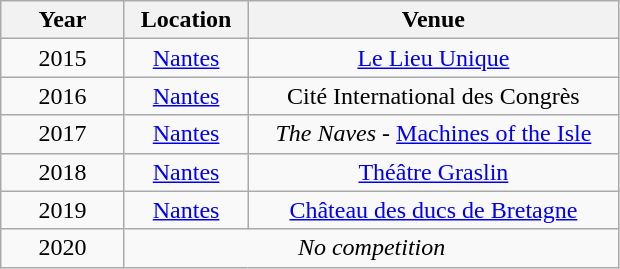<table class="wikitable" style="text-align:center;">
<tr>
<th width="75">Year</th>
<th width="75">Location</th>
<th width="240">Venue</th>
</tr>
<tr>
<td>2015</td>
<td><a href='#'>Nantes</a></td>
<td><a href='#'>Le Lieu Unique</a></td>
</tr>
<tr>
<td>2016</td>
<td><a href='#'>Nantes</a></td>
<td>Cité International des Congrès</td>
</tr>
<tr>
<td>2017</td>
<td><a href='#'>Nantes</a></td>
<td><em>The Naves</em> - <a href='#'>Machines of the Isle</a></td>
</tr>
<tr>
<td>2018</td>
<td><a href='#'>Nantes</a></td>
<td><a href='#'>Théâtre Graslin</a></td>
</tr>
<tr>
<td>2019</td>
<td><a href='#'>Nantes</a></td>
<td><a href='#'>Château des ducs de Bretagne</a></td>
</tr>
<tr>
<td>2020</td>
<td rowspan=1 colspan=2 align="center"><em>No competition</em></td>
</tr>
</table>
